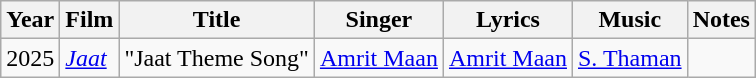<table class="wikitable sortable">
<tr>
<th>Year</th>
<th>Film</th>
<th>Title</th>
<th>Singer</th>
<th>Lyrics</th>
<th>Music</th>
<th>Notes</th>
</tr>
<tr>
<td>2025</td>
<td><em><a href='#'>Jaat</a></em></td>
<td>"Jaat Theme Song"</td>
<td><a href='#'>Amrit Maan</a></td>
<td><a href='#'>Amrit Maan</a></td>
<td><a href='#'>S. Thaman</a></td>
<td></td>
</tr>
</table>
